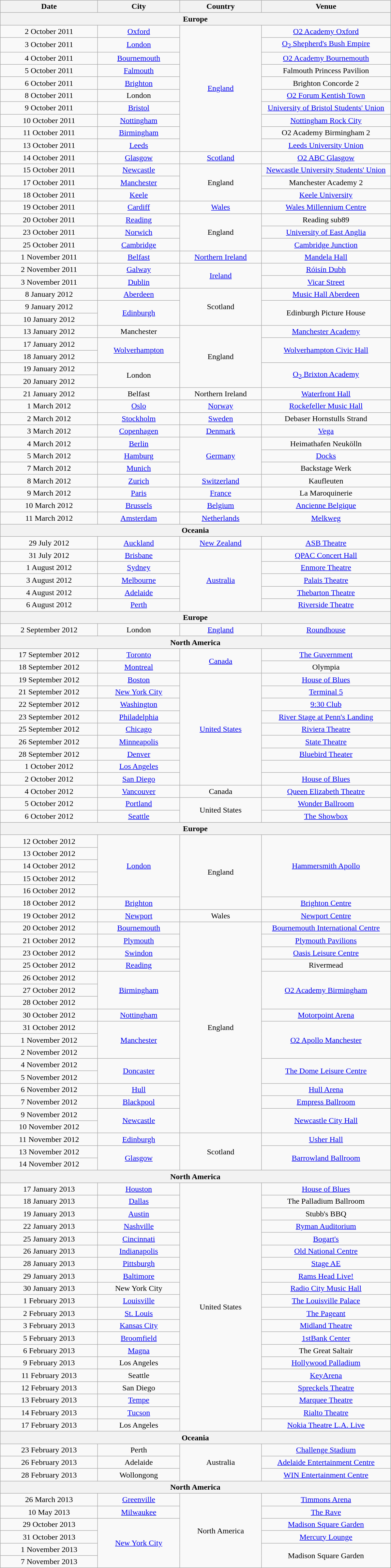<table class="wikitable" style="text-align:center;">
<tr>
<th scope="col" style="width:12em;">Date</th>
<th scope="col" style="width:10em;">City</th>
<th scope="col" style="width:10em;">Country</th>
<th scope="col" style="width:16em;">Venue</th>
</tr>
<tr>
<th colspan="18">Europe</th>
</tr>
<tr>
<td>2 October 2011</td>
<td><a href='#'>Oxford</a></td>
<td rowspan="10"><a href='#'>England</a></td>
<td><a href='#'>O2 Academy Oxford</a></td>
</tr>
<tr>
<td>3 October 2011</td>
<td><a href='#'>London</a></td>
<td><a href='#'>O<sub>2</sub> Shepherd's Bush Empire</a></td>
</tr>
<tr>
<td>4 October 2011</td>
<td><a href='#'>Bournemouth</a></td>
<td><a href='#'>O2 Academy Bournemouth</a></td>
</tr>
<tr>
<td>5 October 2011</td>
<td><a href='#'>Falmouth</a></td>
<td>Falmouth Princess Pavilion</td>
</tr>
<tr>
<td>6 October 2011</td>
<td><a href='#'>Brighton</a></td>
<td>Brighton Concorde 2</td>
</tr>
<tr>
<td>8 October 2011</td>
<td>London</td>
<td><a href='#'>O2 Forum Kentish Town</a></td>
</tr>
<tr>
<td>9 October 2011</td>
<td><a href='#'>Bristol</a></td>
<td><a href='#'>University of Bristol Students' Union</a></td>
</tr>
<tr>
<td>10 October 2011</td>
<td><a href='#'>Nottingham</a></td>
<td><a href='#'>Nottingham Rock City</a></td>
</tr>
<tr>
<td>11 October 2011</td>
<td><a href='#'>Birmingham</a></td>
<td>O2 Academy Birmingham 2</td>
</tr>
<tr>
<td>13 October 2011</td>
<td><a href='#'>Leeds</a></td>
<td><a href='#'>Leeds University Union</a></td>
</tr>
<tr>
<td>14 October 2011</td>
<td><a href='#'>Glasgow</a></td>
<td><a href='#'>Scotland</a></td>
<td><a href='#'>O2 ABC Glasgow</a></td>
</tr>
<tr>
<td>15 October 2011</td>
<td><a href='#'>Newcastle</a></td>
<td rowspan="3">England</td>
<td><a href='#'>Newcastle University Students' Union</a></td>
</tr>
<tr>
<td>17 October 2011</td>
<td><a href='#'>Manchester</a></td>
<td>Manchester Academy 2</td>
</tr>
<tr>
<td>18 October 2011</td>
<td><a href='#'>Keele</a></td>
<td><a href='#'>Keele University</a></td>
</tr>
<tr>
<td>19 October 2011</td>
<td><a href='#'>Cardiff</a></td>
<td><a href='#'>Wales</a></td>
<td><a href='#'>Wales Millennium Centre</a></td>
</tr>
<tr>
<td>20 October 2011</td>
<td><a href='#'>Reading</a></td>
<td rowspan="3">England</td>
<td>Reading sub89</td>
</tr>
<tr>
<td>23 October 2011</td>
<td><a href='#'>Norwich</a></td>
<td><a href='#'>University of East Anglia</a></td>
</tr>
<tr>
<td>25 October 2011</td>
<td><a href='#'>Cambridge</a></td>
<td><a href='#'>Cambridge Junction</a></td>
</tr>
<tr>
<td>1 November 2011</td>
<td><a href='#'>Belfast</a></td>
<td><a href='#'>Northern Ireland</a></td>
<td><a href='#'>Mandela Hall</a></td>
</tr>
<tr>
<td>2 November 2011</td>
<td><a href='#'>Galway</a></td>
<td rowspan="2"><a href='#'>Ireland</a></td>
<td><a href='#'>Róisín Dubh</a></td>
</tr>
<tr>
<td>3 November 2011</td>
<td><a href='#'>Dublin</a></td>
<td><a href='#'>Vicar Street</a></td>
</tr>
<tr>
<td>8 January 2012</td>
<td><a href='#'>Aberdeen</a></td>
<td rowspan="3">Scotland</td>
<td><a href='#'>Music Hall Aberdeen</a></td>
</tr>
<tr>
<td>9 January 2012</td>
<td rowspan="2"><a href='#'>Edinburgh</a></td>
<td rowspan="2">Edinburgh Picture House</td>
</tr>
<tr>
<td>10 January 2012</td>
</tr>
<tr>
<td>13 January 2012</td>
<td>Manchester</td>
<td rowspan="5">England</td>
<td><a href='#'>Manchester Academy</a></td>
</tr>
<tr>
<td>17 January 2012</td>
<td rowspan="2"><a href='#'>Wolverhampton</a></td>
<td rowspan="2"><a href='#'>Wolverhampton Civic Hall</a></td>
</tr>
<tr>
<td>18 January 2012</td>
</tr>
<tr>
<td>19 January 2012</td>
<td rowspan="2">London</td>
<td rowspan="2"><a href='#'>O<sub>2</sub> Brixton Academy</a></td>
</tr>
<tr>
<td>20 January 2012</td>
</tr>
<tr>
<td>21 January 2012</td>
<td>Belfast</td>
<td>Northern Ireland</td>
<td><a href='#'>Waterfront Hall</a></td>
</tr>
<tr>
<td>1 March 2012</td>
<td><a href='#'>Oslo</a></td>
<td><a href='#'>Norway</a></td>
<td><a href='#'>Rockefeller Music Hall</a></td>
</tr>
<tr>
<td>2 March 2012</td>
<td><a href='#'>Stockholm</a></td>
<td><a href='#'>Sweden</a></td>
<td>Debaser Hornstulls Strand</td>
</tr>
<tr>
<td>3 March 2012</td>
<td><a href='#'>Copenhagen</a></td>
<td><a href='#'>Denmark</a></td>
<td><a href='#'>Vega</a></td>
</tr>
<tr>
<td>4 March 2012</td>
<td><a href='#'>Berlin</a></td>
<td rowspan="3"><a href='#'>Germany</a></td>
<td>Heimathafen Neukölln</td>
</tr>
<tr>
<td>5 March 2012</td>
<td><a href='#'>Hamburg</a></td>
<td><a href='#'>Docks</a></td>
</tr>
<tr>
<td>7 March 2012</td>
<td><a href='#'>Munich</a></td>
<td>Backstage Werk</td>
</tr>
<tr>
<td>8 March 2012</td>
<td><a href='#'>Zurich</a></td>
<td><a href='#'>Switzerland</a></td>
<td>Kaufleuten</td>
</tr>
<tr>
<td>9 March 2012</td>
<td><a href='#'>Paris</a></td>
<td><a href='#'>France</a></td>
<td>La Maroquinerie</td>
</tr>
<tr>
<td>10 March 2012</td>
<td><a href='#'>Brussels</a></td>
<td><a href='#'>Belgium</a></td>
<td><a href='#'>Ancienne Belgique</a></td>
</tr>
<tr>
<td>11 March 2012</td>
<td><a href='#'>Amsterdam</a></td>
<td><a href='#'>Netherlands</a></td>
<td><a href='#'>Melkweg</a></td>
</tr>
<tr>
<th colspan="4">Oceania</th>
</tr>
<tr>
<td>29 July 2012</td>
<td><a href='#'>Auckland</a></td>
<td><a href='#'>New Zealand</a></td>
<td><a href='#'>ASB Theatre</a></td>
</tr>
<tr>
<td>31 July 2012</td>
<td><a href='#'>Brisbane</a></td>
<td rowspan="5"><a href='#'>Australia</a></td>
<td><a href='#'>QPAC Concert Hall</a></td>
</tr>
<tr>
<td>1 August 2012</td>
<td><a href='#'>Sydney</a></td>
<td><a href='#'>Enmore Theatre</a></td>
</tr>
<tr>
<td>3 August 2012</td>
<td><a href='#'>Melbourne</a></td>
<td><a href='#'>Palais Theatre</a></td>
</tr>
<tr>
<td>4 August 2012</td>
<td><a href='#'>Adelaide</a></td>
<td><a href='#'>Thebarton Theatre</a></td>
</tr>
<tr>
<td>6 August 2012</td>
<td><a href='#'>Perth</a></td>
<td><a href='#'>Riverside Theatre</a></td>
</tr>
<tr>
<th colspan="4">Europe</th>
</tr>
<tr>
<td>2 September 2012</td>
<td>London</td>
<td><a href='#'>England</a></td>
<td><a href='#'>Roundhouse</a></td>
</tr>
<tr>
<th colspan="4">North America</th>
</tr>
<tr>
<td>17 September 2012</td>
<td><a href='#'>Toronto</a></td>
<td rowspan="2"><a href='#'>Canada</a></td>
<td><a href='#'>The Guvernment</a></td>
</tr>
<tr>
<td>18 September 2012</td>
<td><a href='#'>Montreal</a></td>
<td>Olympia</td>
</tr>
<tr>
<td>19 September 2012</td>
<td><a href='#'>Boston</a></td>
<td rowspan="9"><a href='#'>United States</a></td>
<td><a href='#'>House of Blues</a></td>
</tr>
<tr>
<td>21 September 2012</td>
<td><a href='#'>New York City</a></td>
<td><a href='#'>Terminal 5</a></td>
</tr>
<tr>
<td>22 September 2012</td>
<td><a href='#'>Washington</a></td>
<td><a href='#'>9:30 Club</a></td>
</tr>
<tr>
<td>23 September 2012</td>
<td><a href='#'>Philadelphia</a></td>
<td><a href='#'>River Stage at Penn's Landing</a></td>
</tr>
<tr>
<td>25 September 2012</td>
<td><a href='#'>Chicago</a></td>
<td><a href='#'>Riviera Theatre</a></td>
</tr>
<tr>
<td>26 September 2012</td>
<td><a href='#'>Minneapolis</a></td>
<td><a href='#'>State Theatre</a></td>
</tr>
<tr>
<td>28 September 2012</td>
<td><a href='#'>Denver</a></td>
<td><a href='#'>Bluebird Theater</a></td>
</tr>
<tr>
<td>1 October 2012</td>
<td><a href='#'>Los Angeles</a></td>
<td></td>
</tr>
<tr>
<td>2 October 2012</td>
<td><a href='#'>San Diego</a></td>
<td><a href='#'>House of Blues</a></td>
</tr>
<tr>
<td>4 October 2012</td>
<td><a href='#'>Vancouver</a></td>
<td>Canada</td>
<td><a href='#'>Queen Elizabeth Theatre</a></td>
</tr>
<tr>
<td>5 October 2012</td>
<td><a href='#'>Portland</a></td>
<td rowspan="2">United States</td>
<td><a href='#'>Wonder Ballroom</a></td>
</tr>
<tr>
<td>6 October 2012</td>
<td><a href='#'>Seattle</a></td>
<td><a href='#'>The Showbox</a></td>
</tr>
<tr>
<th colspan="12">Europe</th>
</tr>
<tr>
<td>12 October 2012</td>
<td rowspan="5"><a href='#'>London</a></td>
<td rowspan="6">England</td>
<td rowspan="5"><a href='#'>Hammersmith Apollo</a></td>
</tr>
<tr>
<td>13 October 2012</td>
</tr>
<tr>
<td>14 October 2012</td>
</tr>
<tr>
<td>15 October 2012</td>
</tr>
<tr>
<td>16 October 2012</td>
</tr>
<tr>
<td>18 October 2012</td>
<td><a href='#'>Brighton</a></td>
<td><a href='#'>Brighton Centre</a></td>
</tr>
<tr>
<td>19 October 2012</td>
<td><a href='#'>Newport</a></td>
<td>Wales</td>
<td><a href='#'>Newport Centre</a></td>
</tr>
<tr>
<td>20 October 2012</td>
<td><a href='#'>Bournemouth</a></td>
<td rowspan="17">England</td>
<td><a href='#'>Bournemouth International Centre</a></td>
</tr>
<tr>
<td>21 October 2012</td>
<td><a href='#'>Plymouth</a></td>
<td><a href='#'>Plymouth Pavilions</a></td>
</tr>
<tr>
<td>23 October 2012</td>
<td><a href='#'>Swindon</a></td>
<td><a href='#'>Oasis Leisure Centre</a></td>
</tr>
<tr>
<td>25 October 2012</td>
<td><a href='#'>Reading</a></td>
<td>Rivermead</td>
</tr>
<tr>
<td>26 October 2012</td>
<td rowspan="3"><a href='#'>Birmingham</a></td>
<td rowspan="3"><a href='#'>O2 Academy Birmingham</a></td>
</tr>
<tr>
<td>27 October 2012</td>
</tr>
<tr>
<td>28 October 2012</td>
</tr>
<tr>
<td>30 October 2012</td>
<td><a href='#'>Nottingham</a></td>
<td><a href='#'>Motorpoint Arena</a></td>
</tr>
<tr>
<td>31 October 2012</td>
<td rowspan="3"><a href='#'>Manchester</a></td>
<td rowspan="3"><a href='#'>O2 Apollo Manchester</a></td>
</tr>
<tr>
<td>1 November 2012</td>
</tr>
<tr>
<td>2 November 2012</td>
</tr>
<tr>
<td>4 November 2012</td>
<td rowspan="2"><a href='#'>Doncaster</a></td>
<td rowspan="2"><a href='#'>The Dome Leisure Centre</a></td>
</tr>
<tr>
<td>5 November 2012</td>
</tr>
<tr>
<td>6 November 2012</td>
<td><a href='#'>Hull</a></td>
<td><a href='#'>Hull Arena</a></td>
</tr>
<tr>
<td>7 November 2012</td>
<td><a href='#'>Blackpool</a></td>
<td><a href='#'>Empress Ballroom</a></td>
</tr>
<tr>
<td>9 November 2012</td>
<td rowspan="2"><a href='#'>Newcastle</a></td>
<td rowspan="2"><a href='#'>Newcastle City Hall</a></td>
</tr>
<tr>
<td>10 November 2012</td>
</tr>
<tr>
<td>11 November 2012</td>
<td><a href='#'>Edinburgh</a></td>
<td rowspan="3">Scotland</td>
<td><a href='#'>Usher Hall</a></td>
</tr>
<tr>
<td>13 November 2012</td>
<td rowspan="2"><a href='#'>Glasgow</a></td>
<td rowspan="2"><a href='#'>Barrowland Ballroom</a></td>
</tr>
<tr>
<td>14 November 2012</td>
</tr>
<tr>
<th colspan="4">North America</th>
</tr>
<tr>
<td>17 January 2013</td>
<td><a href='#'>Houston</a></td>
<td rowspan="20">United States</td>
<td><a href='#'>House of Blues</a></td>
</tr>
<tr>
<td>18 January 2013</td>
<td><a href='#'>Dallas</a></td>
<td>The Palladium Ballroom</td>
</tr>
<tr>
<td>19 January 2013</td>
<td><a href='#'>Austin</a></td>
<td>Stubb's BBQ</td>
</tr>
<tr>
<td>22 January 2013</td>
<td><a href='#'>Nashville</a></td>
<td><a href='#'>Ryman Auditorium</a></td>
</tr>
<tr>
<td>25 January 2013</td>
<td><a href='#'>Cincinnati</a></td>
<td><a href='#'>Bogart's</a></td>
</tr>
<tr>
<td>26 January 2013</td>
<td><a href='#'>Indianapolis</a></td>
<td><a href='#'>Old National Centre</a></td>
</tr>
<tr>
<td>28 January 2013</td>
<td><a href='#'>Pittsburgh</a></td>
<td><a href='#'>Stage AE</a></td>
</tr>
<tr>
<td>29 January 2013</td>
<td><a href='#'>Baltimore</a></td>
<td><a href='#'>Rams Head Live!</a></td>
</tr>
<tr>
<td>30 January 2013</td>
<td>New York City</td>
<td><a href='#'>Radio City Music Hall</a></td>
</tr>
<tr>
<td>1 February 2013</td>
<td><a href='#'>Louisville</a></td>
<td><a href='#'>The Louisville Palace</a></td>
</tr>
<tr>
<td>2 February 2013</td>
<td><a href='#'>St. Louis</a></td>
<td><a href='#'>The Pageant</a></td>
</tr>
<tr>
<td>3 February 2013</td>
<td><a href='#'>Kansas City</a></td>
<td><a href='#'>Midland Theatre</a></td>
</tr>
<tr>
<td>5 February 2013</td>
<td><a href='#'>Broomfield</a></td>
<td><a href='#'>1stBank Center</a></td>
</tr>
<tr>
<td>6 February 2013</td>
<td><a href='#'>Magna</a></td>
<td>The Great Saltair</td>
</tr>
<tr>
<td>9 February 2013</td>
<td>Los Angeles</td>
<td><a href='#'>Hollywood Palladium</a></td>
</tr>
<tr>
<td>11 February 2013</td>
<td>Seattle</td>
<td><a href='#'>KeyArena</a></td>
</tr>
<tr>
<td>12 February 2013</td>
<td>San Diego</td>
<td><a href='#'>Spreckels Theatre</a></td>
</tr>
<tr>
<td>13 February 2013</td>
<td><a href='#'>Tempe</a></td>
<td><a href='#'>Marquee Theatre</a></td>
</tr>
<tr>
<td>14 February 2013</td>
<td><a href='#'>Tucson</a></td>
<td><a href='#'>Rialto Theatre</a></td>
</tr>
<tr>
<td>17 February 2013</td>
<td>Los Angeles</td>
<td><a href='#'>Nokia Theatre L.A. Live</a></td>
</tr>
<tr>
<th colspan="4">Oceania</th>
</tr>
<tr>
<td>23 February 2013</td>
<td>Perth</td>
<td rowspan="3">Australia</td>
<td><a href='#'>Challenge Stadium</a></td>
</tr>
<tr>
<td>26 February 2013</td>
<td>Adelaide</td>
<td><a href='#'>Adelaide Entertainment Centre</a></td>
</tr>
<tr>
<td>28 February 2013</td>
<td>Wollongong</td>
<td><a href='#'>WIN Entertainment Centre</a></td>
</tr>
<tr>
<th colspan="6">North America</th>
</tr>
<tr>
<td>26 March 2013</td>
<td><a href='#'>Greenville</a></td>
<td rowspan="6">North America</td>
<td><a href='#'>Timmons Arena</a></td>
</tr>
<tr>
<td>10 May 2013</td>
<td><a href='#'>Milwaukee</a></td>
<td><a href='#'>The Rave</a></td>
</tr>
<tr>
<td>29 October 2013</td>
<td rowspan="4"><a href='#'>New York City</a></td>
<td><a href='#'>Madison Square Garden</a></td>
</tr>
<tr>
<td>31 October 2013</td>
<td><a href='#'>Mercury Lounge</a></td>
</tr>
<tr>
<td>1 November 2013</td>
<td rowspan="2">Madison Square Garden</td>
</tr>
<tr>
<td>7 November 2013</td>
</tr>
</table>
